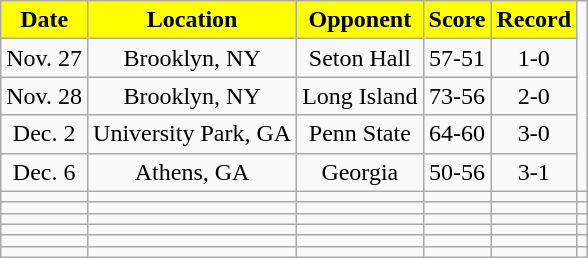<table class="wikitable" style="text-align:center">
<tr>
<th style="background:yellow; color:black;">Date</th>
<th style="background:yellow; color:black;">Location</th>
<th style="background:yellow; color:black;">Opponent</th>
<th style="background:yellow; color:black;">Score</th>
<th style="background:yellow; color:black;">Record</th>
</tr>
<tr>
<td>Nov. 27</td>
<td>Brooklyn, NY</td>
<td>Seton Hall</td>
<td>57-51</td>
<td>1-0</td>
</tr>
<tr>
<td>Nov. 28</td>
<td>Brooklyn, NY</td>
<td>Long Island</td>
<td>73-56</td>
<td>2-0</td>
</tr>
<tr>
<td>Dec. 2</td>
<td>University Park, GA</td>
<td>Penn State</td>
<td>64-60</td>
<td>3-0</td>
</tr>
<tr>
<td>Dec. 6</td>
<td>Athens, GA</td>
<td>Georgia</td>
<td>50-56</td>
<td>3-1</td>
</tr>
<tr>
<td></td>
<td></td>
<td></td>
<td></td>
<td></td>
<td></td>
</tr>
<tr>
<td></td>
<td></td>
<td></td>
<td></td>
<td></td>
<td></td>
</tr>
<tr>
<td></td>
<td></td>
<td></td>
<td></td>
<td></td>
<td></td>
</tr>
<tr>
<td></td>
<td></td>
<td></td>
<td></td>
<td></td>
<td></td>
</tr>
<tr>
<td></td>
<td></td>
<td></td>
<td></td>
<td></td>
<td></td>
</tr>
<tr>
<td></td>
<td></td>
<td></td>
<td></td>
<td></td>
<td></td>
</tr>
</table>
